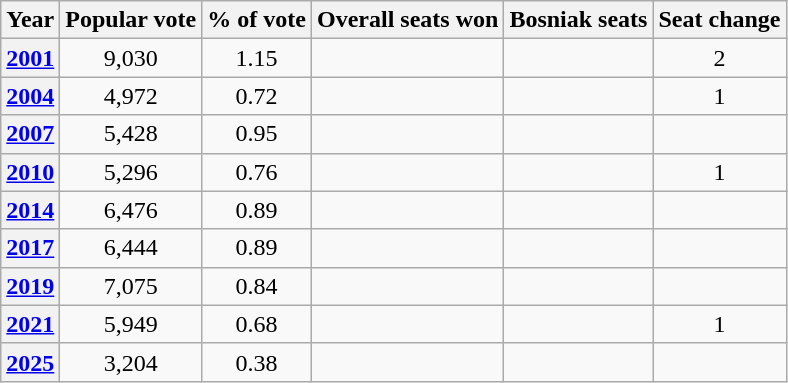<table class="wikitable" style="text-align:center">
<tr>
<th>Year</th>
<th>Popular vote</th>
<th>% of vote</th>
<th>Overall seats won</th>
<th>Bosniak seats</th>
<th>Seat change</th>
</tr>
<tr>
<th><a href='#'>2001</a></th>
<td>9,030</td>
<td>1.15</td>
<td></td>
<td></td>
<td> 2</td>
</tr>
<tr>
<th><a href='#'>2004</a></th>
<td>4,972</td>
<td>0.72</td>
<td></td>
<td></td>
<td> 1</td>
</tr>
<tr>
<th><a href='#'>2007</a></th>
<td>5,428</td>
<td>0.95</td>
<td></td>
<td></td>
<td></td>
</tr>
<tr>
<th><a href='#'>2010</a></th>
<td>5,296</td>
<td>0.76</td>
<td></td>
<td></td>
<td> 1</td>
</tr>
<tr>
<th><a href='#'>2014</a></th>
<td>6,476</td>
<td>0.89</td>
<td></td>
<td></td>
<td></td>
</tr>
<tr>
<th><a href='#'>2017</a></th>
<td>6,444</td>
<td>0.89</td>
<td></td>
<td></td>
<td></td>
</tr>
<tr>
<th><a href='#'>2019</a></th>
<td>7,075</td>
<td>0.84</td>
<td></td>
<td></td>
<td></td>
</tr>
<tr>
<th><a href='#'>2021</a></th>
<td>5,949</td>
<td>0.68</td>
<td></td>
<td></td>
<td> 1</td>
</tr>
<tr>
<th><a href='#'>2025</a></th>
<td>3,204</td>
<td>0.38</td>
<td></td>
<td></td>
<td></td>
</tr>
</table>
